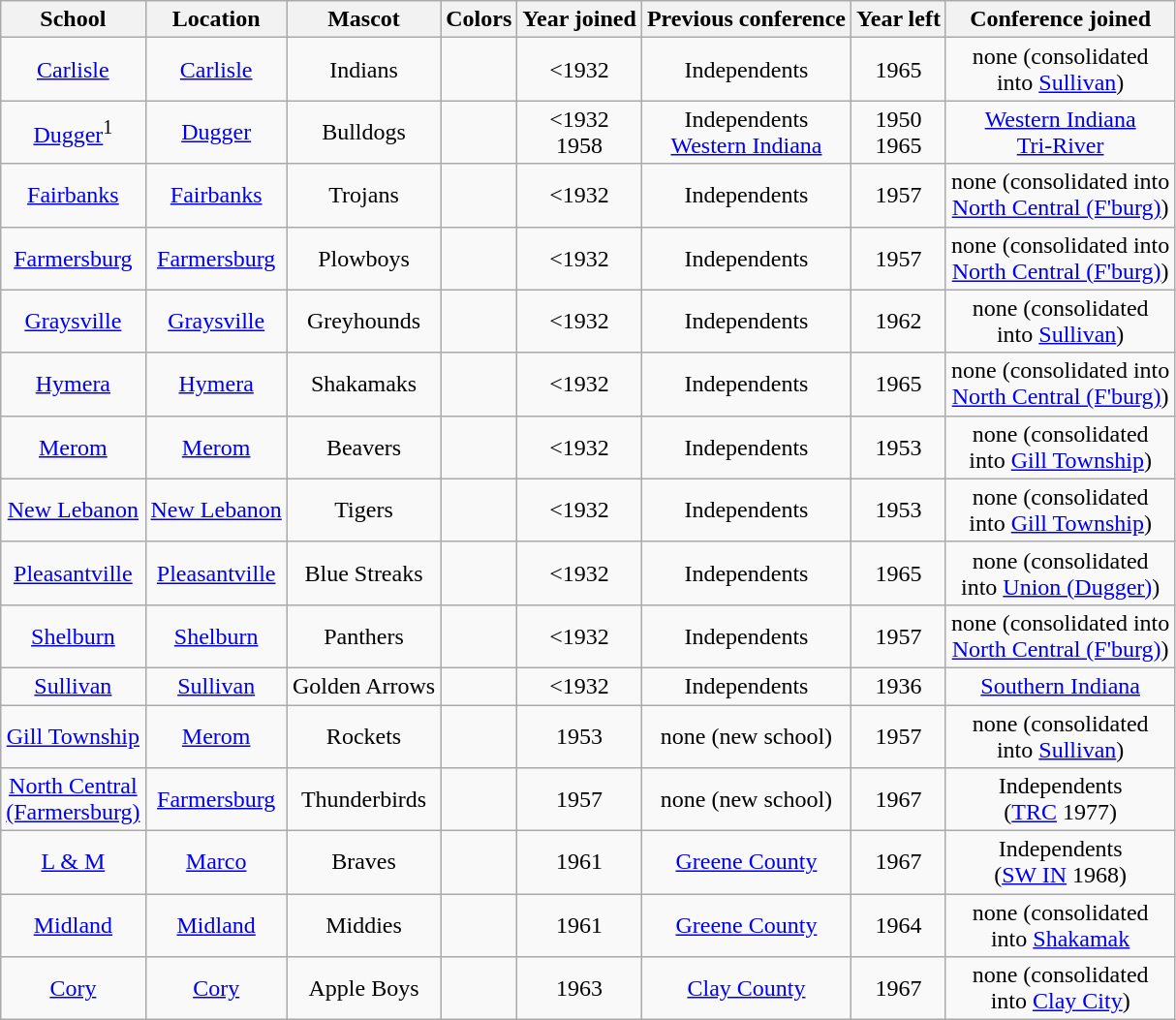<table class="wikitable" style="text-align:center;">
<tr>
<th>School</th>
<th>Location</th>
<th>Mascot</th>
<th>Colors</th>
<th>Year joined</th>
<th>Previous conference</th>
<th>Year left</th>
<th>Conference joined</th>
</tr>
<tr>
<td><a href='#'>Carlisle</a></td>
<td><a href='#'>Carlisle</a></td>
<td>Indians</td>
<td> </td>
<td><1932</td>
<td>Independents</td>
<td>1965</td>
<td>none (consolidated<br>into <a href='#'>Sullivan</a>)</td>
</tr>
<tr>
<td><a href='#'>Dugger</a><sup>1</sup></td>
<td><a href='#'>Dugger</a></td>
<td>Bulldogs</td>
<td> </td>
<td><1932<br>1958</td>
<td>Independents<br><a href='#'>Western Indiana</a></td>
<td>1950<br>1965</td>
<td><a href='#'>Western Indiana</a><br><a href='#'>Tri-River</a></td>
</tr>
<tr>
<td><a href='#'>Fairbanks</a></td>
<td><a href='#'>Fairbanks</a></td>
<td>Trojans</td>
<td> </td>
<td><1932</td>
<td>Independents</td>
<td>1957</td>
<td>none (consolidated into<br><a href='#'>North Central (F'burg)</a>)</td>
</tr>
<tr>
<td><a href='#'>Farmersburg</a></td>
<td><a href='#'>Farmersburg</a></td>
<td>Plowboys</td>
<td> </td>
<td><1932</td>
<td>Independents</td>
<td>1957</td>
<td>none (consolidated into<br><a href='#'>North Central (F'burg)</a>)</td>
</tr>
<tr>
<td><a href='#'>Graysville</a></td>
<td><a href='#'>Graysville</a></td>
<td>Greyhounds</td>
<td> </td>
<td><1932</td>
<td>Independents</td>
<td>1962</td>
<td>none (consolidated<br>into <a href='#'>Sullivan</a>)</td>
</tr>
<tr>
<td><a href='#'>Hymera</a></td>
<td><a href='#'>Hymera</a></td>
<td>Shakamaks</td>
<td> </td>
<td><1932</td>
<td>Independents</td>
<td>1965</td>
<td>none (consolidated into<br><a href='#'>North Central (F'burg)</a>)</td>
</tr>
<tr>
<td><a href='#'>Merom</a></td>
<td><a href='#'>Merom</a></td>
<td>Beavers</td>
<td> </td>
<td><1932</td>
<td>Independents</td>
<td>1953</td>
<td>none (consolidated<br>into <a href='#'>Gill Township</a>)</td>
</tr>
<tr>
<td><a href='#'>New Lebanon</a></td>
<td><a href='#'>New Lebanon</a></td>
<td>Tigers</td>
<td> </td>
<td><1932</td>
<td>Independents</td>
<td>1953</td>
<td>none (consolidated<br>into <a href='#'>Gill Township</a>)</td>
</tr>
<tr>
<td><a href='#'>Pleasantville</a></td>
<td><a href='#'>Pleasantville</a></td>
<td>Blue Streaks</td>
<td> </td>
<td><1932</td>
<td>Independents</td>
<td>1965</td>
<td>none (consolidated<br>into <a href='#'>Union (Dugger)</a>)</td>
</tr>
<tr>
<td><a href='#'>Shelburn</a></td>
<td><a href='#'>Shelburn</a></td>
<td>Panthers</td>
<td> </td>
<td><1932</td>
<td>Independents</td>
<td>1957</td>
<td>none (consolidated into<br><a href='#'>North Central (F'burg)</a>)</td>
</tr>
<tr>
<td><a href='#'>Sullivan</a></td>
<td><a href='#'>Sullivan</a></td>
<td>Golden Arrows</td>
<td> </td>
<td><1932</td>
<td>Independents</td>
<td>1936</td>
<td><a href='#'>Southern Indiana</a></td>
</tr>
<tr>
<td><a href='#'>Gill Township</a></td>
<td><a href='#'>Merom</a></td>
<td>Rockets</td>
<td> </td>
<td>1953</td>
<td>none (new school)</td>
<td>1957</td>
<td>none (consolidated<br>into <a href='#'>Sullivan</a>)</td>
</tr>
<tr>
<td><a href='#'>North Central <br> (Farmersburg)</a></td>
<td><a href='#'>Farmersburg</a></td>
<td>Thunderbirds</td>
<td> </td>
<td>1957</td>
<td>none (new school)</td>
<td>1967</td>
<td>Independents<br>(<a href='#'>TRC</a> 1977)</td>
</tr>
<tr>
<td><a href='#'>L & M</a></td>
<td><a href='#'>Marco</a></td>
<td>Braves</td>
<td> </td>
<td>1961</td>
<td><a href='#'>Greene County</a></td>
<td>1967</td>
<td>Independents<br>(<a href='#'>SW IN</a> 1968)</td>
</tr>
<tr>
<td><a href='#'>Midland</a></td>
<td><a href='#'>Midland</a></td>
<td>Middies</td>
<td> </td>
<td>1961</td>
<td><a href='#'>Greene County</a></td>
<td>1964</td>
<td>none (consolidated<br>into <a href='#'>Shakamak</a></td>
</tr>
<tr>
<td><a href='#'>Cory</a></td>
<td><a href='#'>Cory</a></td>
<td>Apple Boys</td>
<td> </td>
<td>1963</td>
<td><a href='#'>Clay County</a></td>
<td>1967</td>
<td>none (consolidated<br>into <a href='#'>Clay City</a>)</td>
</tr>
</table>
